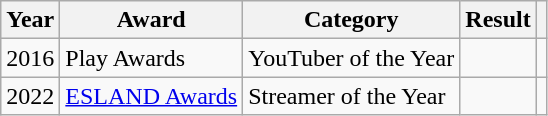<table class="wikitable sortable plainrowheaders">
<tr>
<th scope="col">Year</th>
<th scope="col">Award</th>
<th scope="col">Category</th>
<th scope="col">Result</th>
<th scope="col"></th>
</tr>
<tr>
<td>2016</td>
<td>Play Awards</td>
<td>YouTuber of the Year</td>
<td></td>
<td></td>
</tr>
<tr>
<td>2022</td>
<td><a href='#'>ESLAND Awards</a></td>
<td>Streamer of the Year</td>
<td></td>
<td></td>
</tr>
</table>
